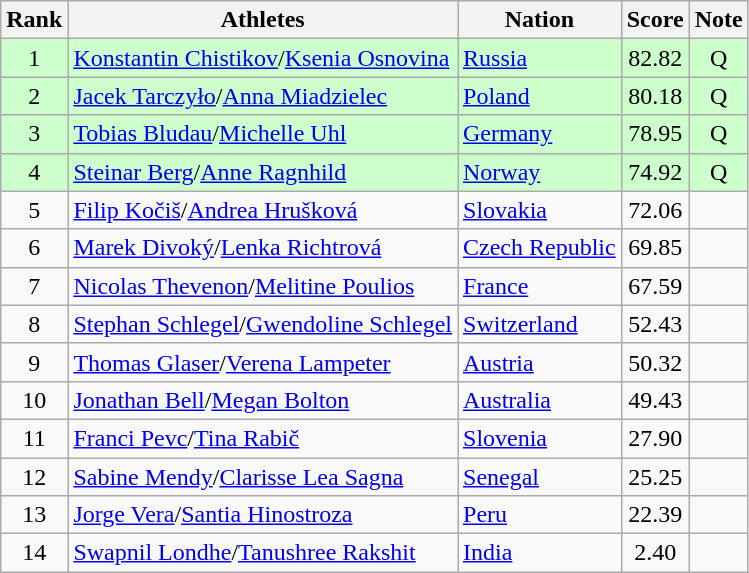<table class="wikitable sortable" style="text-align:center">
<tr>
<th>Rank</th>
<th>Athletes</th>
<th>Nation</th>
<th>Score</th>
<th>Note</th>
</tr>
<tr bgcolor=ccffcc>
<td>1</td>
<td align=left><a href='#'>Konstantin Chistikov</a>/<a href='#'>Ksenia Osnovina</a></td>
<td align=left> <a href='#'>Russia</a></td>
<td>82.82</td>
<td>Q</td>
</tr>
<tr bgcolor=ccffcc>
<td>2</td>
<td align=left><a href='#'>Jacek Tarczyło</a>/<a href='#'>Anna Miadzielec</a></td>
<td align=left> <a href='#'>Poland</a></td>
<td>80.18</td>
<td>Q</td>
</tr>
<tr bgcolor=ccffcc>
<td>3</td>
<td align=left><a href='#'>Tobias Bludau</a>/<a href='#'>Michelle Uhl</a></td>
<td align=left> <a href='#'>Germany</a></td>
<td>78.95</td>
<td>Q</td>
</tr>
<tr bgcolor=ccffcc>
<td>4</td>
<td align=left><a href='#'>Steinar Berg</a>/<a href='#'>Anne Ragnhild</a></td>
<td align=left> <a href='#'>Norway</a></td>
<td>74.92</td>
<td>Q</td>
</tr>
<tr>
<td>5</td>
<td align=left><a href='#'>Filip Kočiš</a>/<a href='#'>Andrea Hrušková</a></td>
<td align=left> <a href='#'>Slovakia</a></td>
<td>72.06</td>
<td></td>
</tr>
<tr>
<td>6</td>
<td align=left><a href='#'>Marek Divoký</a>/<a href='#'>Lenka Richtrová</a></td>
<td align=left> <a href='#'>Czech Republic</a></td>
<td>69.85</td>
<td></td>
</tr>
<tr>
<td>7</td>
<td align=left><a href='#'>Nicolas Thevenon</a>/<a href='#'>Melitine Poulios</a></td>
<td align=left> <a href='#'>France</a></td>
<td>67.59</td>
<td></td>
</tr>
<tr>
<td>8</td>
<td align=left><a href='#'>Stephan Schlegel</a>/<a href='#'>Gwendoline Schlegel</a></td>
<td align=left> <a href='#'>Switzerland</a></td>
<td>52.43</td>
<td></td>
</tr>
<tr>
<td>9</td>
<td align=left><a href='#'>Thomas Glaser</a>/<a href='#'>Verena Lampeter</a></td>
<td align=left> <a href='#'>Austria</a></td>
<td>50.32</td>
<td></td>
</tr>
<tr>
<td>10</td>
<td align=left><a href='#'>Jonathan Bell</a>/<a href='#'>Megan Bolton</a></td>
<td align=left> <a href='#'>Australia</a></td>
<td>49.43</td>
<td></td>
</tr>
<tr>
<td>11</td>
<td align=left><a href='#'>Franci Pevc</a>/<a href='#'>Tina Rabič</a></td>
<td align=left> <a href='#'>Slovenia</a></td>
<td>27.90</td>
<td></td>
</tr>
<tr>
<td>12</td>
<td align=left><a href='#'>Sabine Mendy</a>/<a href='#'>Clarisse Lea Sagna</a></td>
<td align=left> <a href='#'>Senegal</a></td>
<td>25.25</td>
<td></td>
</tr>
<tr>
<td>13</td>
<td align=left><a href='#'>Jorge Vera</a>/<a href='#'>Santia Hinostroza</a></td>
<td align=left> <a href='#'>Peru</a></td>
<td>22.39</td>
<td></td>
</tr>
<tr>
<td>14</td>
<td align=left><a href='#'>Swapnil Londhe</a>/<a href='#'>Tanushree Rakshit</a></td>
<td align=left> <a href='#'>India</a></td>
<td>2.40</td>
<td></td>
</tr>
</table>
